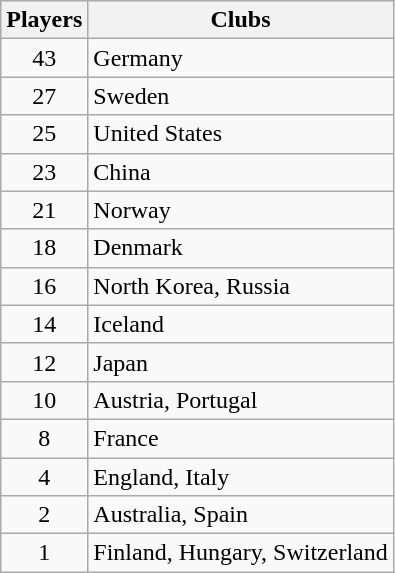<table class="wikitable">
<tr>
<th>Players</th>
<th>Clubs</th>
</tr>
<tr>
<td align="center">43</td>
<td> Germany</td>
</tr>
<tr>
<td align="center">27</td>
<td> Sweden</td>
</tr>
<tr>
<td align="center">25</td>
<td> United States</td>
</tr>
<tr>
<td align="center">23</td>
<td> China</td>
</tr>
<tr>
<td align="center">21</td>
<td> Norway</td>
</tr>
<tr>
<td align="center">18</td>
<td> Denmark</td>
</tr>
<tr>
<td align="center">16</td>
<td> North Korea,  Russia</td>
</tr>
<tr>
<td align="center">14</td>
<td> Iceland</td>
</tr>
<tr>
<td align="center">12</td>
<td> Japan</td>
</tr>
<tr>
<td align="center">10</td>
<td> Austria,  Portugal</td>
</tr>
<tr>
<td align="center">8</td>
<td> France</td>
</tr>
<tr>
<td align="center">4</td>
<td> England,  Italy</td>
</tr>
<tr>
<td align="center">2</td>
<td> Australia,  Spain</td>
</tr>
<tr>
<td align="center">1</td>
<td> Finland,  Hungary,  Switzerland</td>
</tr>
</table>
